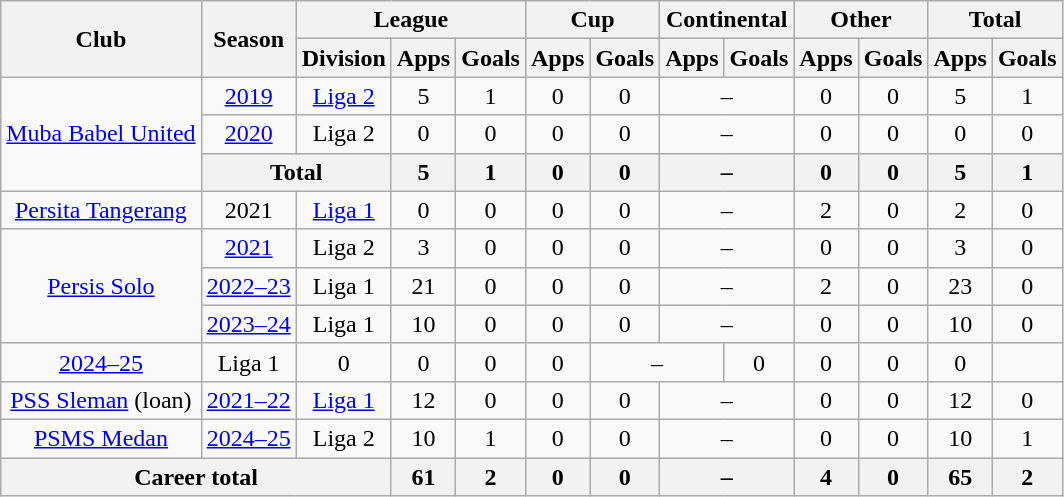<table class="wikitable" style="text-align: center">
<tr>
<th rowspan="2">Club</th>
<th rowspan="2">Season</th>
<th colspan="3">League</th>
<th colspan="2">Cup</th>
<th colspan="2">Continental</th>
<th colspan="2">Other</th>
<th colspan="2">Total</th>
</tr>
<tr>
<th>Division</th>
<th>Apps</th>
<th>Goals</th>
<th>Apps</th>
<th>Goals</th>
<th>Apps</th>
<th>Goals</th>
<th>Apps</th>
<th>Goals</th>
<th>Apps</th>
<th>Goals</th>
</tr>
<tr>
<td rowspan="3"><a href='#'>Muba Babel United</a></td>
<td><a href='#'>2019</a></td>
<td rowspan="1" valign="center"><a href='#'>Liga 2</a></td>
<td>5</td>
<td>1</td>
<td>0</td>
<td>0</td>
<td colspan="2">–</td>
<td>0</td>
<td>0</td>
<td>5</td>
<td>1</td>
</tr>
<tr>
<td><a href='#'>2020</a></td>
<td rowspan="1" valign="center">Liga 2</td>
<td>0</td>
<td>0</td>
<td>0</td>
<td>0</td>
<td colspan="2">–</td>
<td>0</td>
<td>0</td>
<td>0</td>
<td>0</td>
</tr>
<tr>
<th colspan="2">Total</th>
<th>5</th>
<th>1</th>
<th>0</th>
<th>0</th>
<th colspan="2">–</th>
<th>0</th>
<th>0</th>
<th>5</th>
<th>1</th>
</tr>
<tr>
<td rowspan="1"><a href='#'>Persita Tangerang</a></td>
<td>2021</td>
<td rowspan="1" valign="center"><a href='#'>Liga 1</a></td>
<td>0</td>
<td>0</td>
<td>0</td>
<td>0</td>
<td colspan="2">–</td>
<td>2</td>
<td>0</td>
<td>2</td>
<td>0</td>
</tr>
<tr>
<td rowspan="3"><a href='#'>Persis Solo</a></td>
<td><a href='#'>2021</a></td>
<td rowspan="1" valign="center">Liga 2</td>
<td>3</td>
<td>0</td>
<td>0</td>
<td>0</td>
<td colspan="2">–</td>
<td>0</td>
<td>0</td>
<td>3</td>
<td>0</td>
</tr>
<tr>
<td><a href='#'>2022–23</a></td>
<td rowspan="1" valign="center">Liga 1</td>
<td>21</td>
<td>0</td>
<td>0</td>
<td>0</td>
<td colspan=2>–</td>
<td>2</td>
<td>0</td>
<td>23</td>
<td>0</td>
</tr>
<tr>
<td><a href='#'>2023–24</a></td>
<td>Liga 1</td>
<td>10</td>
<td>0</td>
<td>0</td>
<td>0</td>
<td colspan="2">–</td>
<td>0</td>
<td>0</td>
<td>10</td>
<td>0</td>
</tr>
<tr>
<td><a href='#'>2024–25</a></td>
<td>Liga 1</td>
<td>0</td>
<td>0</td>
<td>0</td>
<td>0</td>
<td colspan="2">–</td>
<td>0</td>
<td>0</td>
<td>0</td>
<td>0</td>
</tr>
<tr>
<td rowspan="1"><a href='#'>PSS Sleman</a> (loan)</td>
<td><a href='#'>2021–22</a></td>
<td rowspan="1" valign="center"><a href='#'>Liga 1</a></td>
<td>12</td>
<td>0</td>
<td>0</td>
<td>0</td>
<td colspan="2">–</td>
<td>0</td>
<td>0</td>
<td>12</td>
<td>0</td>
</tr>
<tr>
<td rowspan="1"><a href='#'>PSMS Medan</a></td>
<td><a href='#'>2024–25</a></td>
<td rowspan="1" valign="center">Liga 2</td>
<td>10</td>
<td>1</td>
<td>0</td>
<td>0</td>
<td colspan="2">–</td>
<td>0</td>
<td>0</td>
<td>10</td>
<td>1</td>
</tr>
<tr>
<th colspan=3>Career total</th>
<th>61</th>
<th>2</th>
<th>0</th>
<th>0</th>
<th colspan="2">–</th>
<th>4</th>
<th>0</th>
<th>65</th>
<th>2</th>
</tr>
</table>
